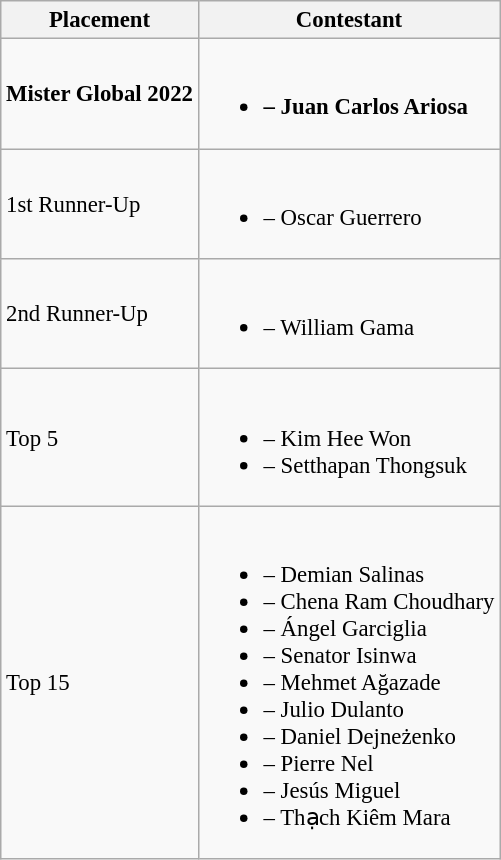<table class="wikitable sortable" style="font-size: 95%;">
<tr>
<th>Placement</th>
<th>Contestant</th>
</tr>
<tr>
<td><strong>Mister Global 2022</strong></td>
<td><br><ul><li><strong> – Juan Carlos Ariosa</strong></li></ul></td>
</tr>
<tr>
<td>1st Runner-Up</td>
<td><br><ul><li> – Oscar Guerrero</li></ul></td>
</tr>
<tr>
<td>2nd Runner-Up</td>
<td><br><ul><li> – William Gama</li></ul></td>
</tr>
<tr>
<td>Top 5</td>
<td><br><ul><li> – Kim Hee Won</li><li> – Setthapan Thongsuk</li></ul></td>
</tr>
<tr>
<td>Top 15</td>
<td><br><ul><li> – Demian Salinas</li><li> – Chena Ram Choudhary</li><li> – Ángel Garciglia</li><li> – Senator Isinwa</li><li> – Mehmet Ağazade</li><li> – Julio Dulanto</li><li> – Daniel Dejneżenko</li><li> –  Pierre Nel</li><li> –  Jesús Miguel</li><li> – Thạch Kiêm Mara</li></ul></td>
</tr>
</table>
